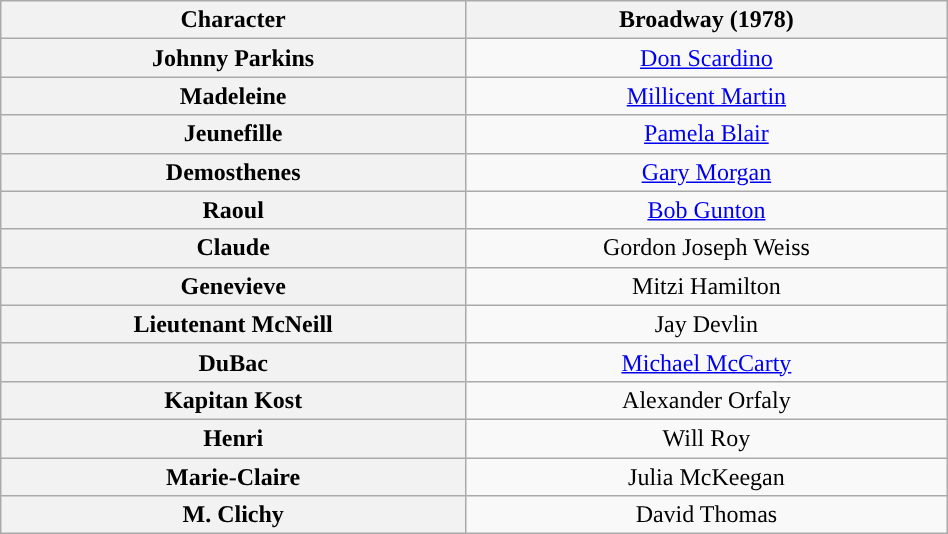<table class="wikitable" style="width:50%; text-align:center">
<tr>
<th scope="col">Character</th>
<th>Broadway (1978)</th>
</tr>
<tr>
<th>Johnny Parkins</th>
<td colspan="1"><a href='#'>Don Scardino</a></td>
</tr>
<tr>
<th>Madeleine</th>
<td colspan="1”"><a href='#'>Millicent Martin</a></td>
</tr>
<tr>
<th>Jeunefille</th>
<td colspan="1”"><a href='#'>Pamela Blair</a></td>
</tr>
<tr>
<th>Demosthenes</th>
<td colspan="1"><a href='#'>Gary Morgan</a></td>
</tr>
<tr>
<th>Raoul</th>
<td colspan="1"><a href='#'>Bob Gunton</a></td>
</tr>
<tr>
<th>Claude</th>
<td colspan="1">Gordon Joseph Weiss</td>
</tr>
<tr>
<th>Genevieve</th>
<td colspan="1">Mitzi Hamilton</td>
</tr>
<tr>
<th>Lieutenant McNeill</th>
<td colspan="1">Jay Devlin</td>
</tr>
<tr>
<th>DuBac</th>
<td colspan="1"><a href='#'>Michael McCarty</a></td>
</tr>
<tr>
<th>Kapitan Kost</th>
<td colspan="1">Alexander Orfaly</td>
</tr>
<tr>
<th>Henri</th>
<td colspan="1">Will Roy</td>
</tr>
<tr>
<th>Marie-Claire</th>
<td colspan="1">Julia McKeegan</td>
</tr>
<tr>
<th>M. Clichy</th>
<td colspan="1">David Thomas</td>
</tr>
</table>
